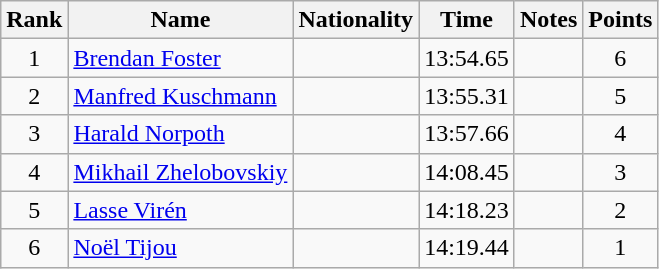<table class="wikitable sortable" style="text-align:center">
<tr>
<th>Rank</th>
<th>Name</th>
<th>Nationality</th>
<th>Time</th>
<th>Notes</th>
<th>Points</th>
</tr>
<tr>
<td>1</td>
<td align=left><a href='#'>Brendan Foster</a></td>
<td align=left></td>
<td>13:54.65</td>
<td></td>
<td>6</td>
</tr>
<tr>
<td>2</td>
<td align=left><a href='#'>Manfred Kuschmann</a></td>
<td align=left></td>
<td>13:55.31</td>
<td></td>
<td>5</td>
</tr>
<tr>
<td>3</td>
<td align=left><a href='#'>Harald Norpoth</a></td>
<td align=left></td>
<td>13:57.66</td>
<td></td>
<td>4</td>
</tr>
<tr>
<td>4</td>
<td align=left><a href='#'>Mikhail Zhelobovskiy</a></td>
<td align=left></td>
<td>14:08.45</td>
<td></td>
<td>3</td>
</tr>
<tr>
<td>5</td>
<td align=left><a href='#'>Lasse Virén</a></td>
<td align=left></td>
<td>14:18.23</td>
<td></td>
<td>2</td>
</tr>
<tr>
<td>6</td>
<td align=left><a href='#'>Noël Tijou</a></td>
<td align=left></td>
<td>14:19.44</td>
<td></td>
<td>1</td>
</tr>
</table>
